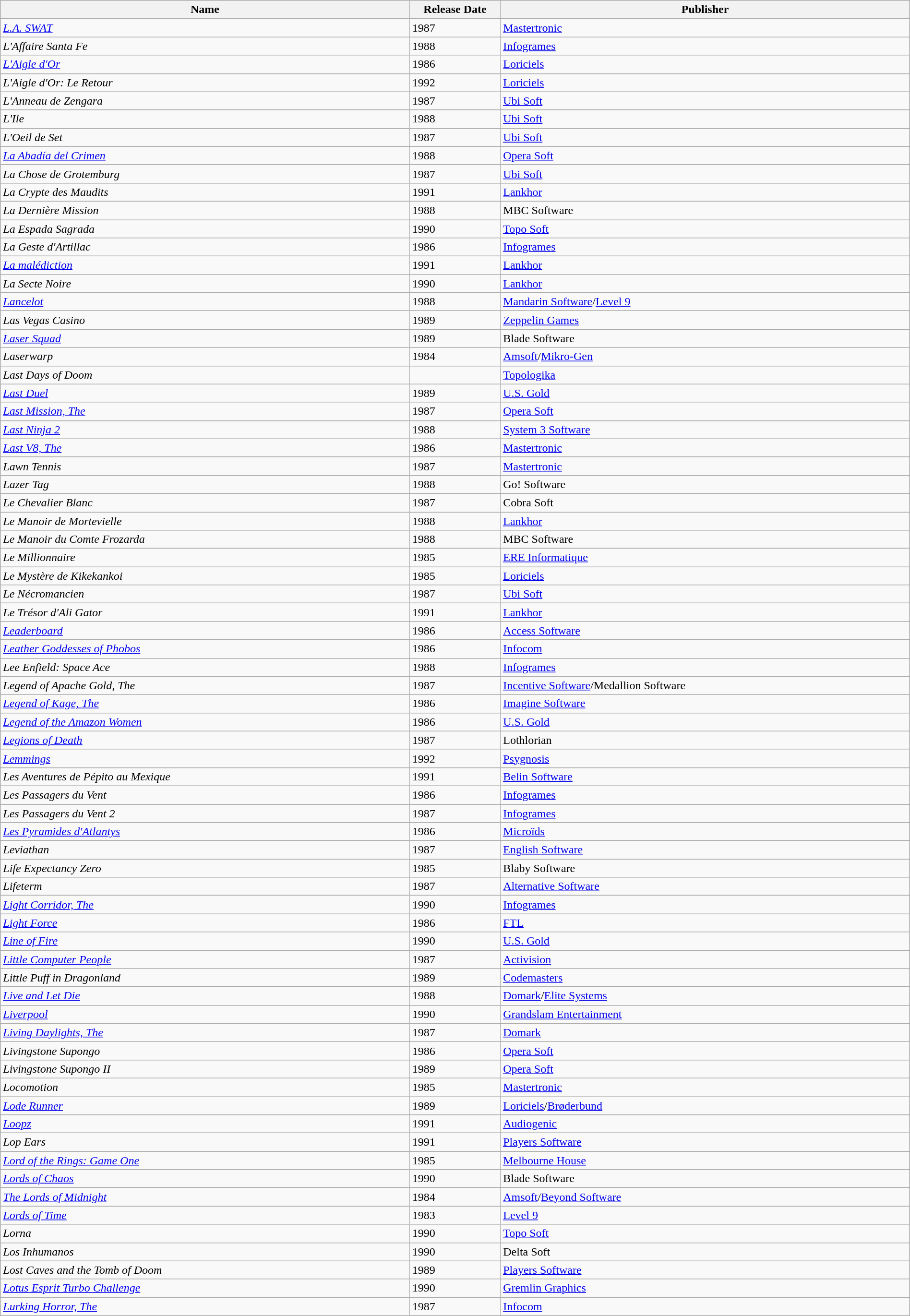<table class="wikitable sortable" style="width:100%;">
<tr>
<th style="width:45%;">Name</th>
<th style="width:10%;">Release Date</th>
<th style="width:45%;">Publisher</th>
</tr>
<tr>
<td><em><a href='#'>L.A. SWAT</a></em></td>
<td>1987</td>
<td><a href='#'>Mastertronic</a></td>
</tr>
<tr>
<td><em>L'Affaire Santa Fe</em></td>
<td>1988</td>
<td><a href='#'>Infogrames</a></td>
</tr>
<tr>
<td><em><a href='#'>L'Aigle d'Or</a></em></td>
<td>1986</td>
<td><a href='#'>Loriciels</a></td>
</tr>
<tr>
<td><em>L'Aigle d'Or: Le Retour</em></td>
<td>1992</td>
<td><a href='#'>Loriciels</a></td>
</tr>
<tr>
<td><em>L'Anneau de Zengara</em></td>
<td>1987</td>
<td><a href='#'>Ubi Soft</a></td>
</tr>
<tr>
<td><em>L'Ile</em></td>
<td>1988</td>
<td><a href='#'>Ubi Soft</a></td>
</tr>
<tr>
<td><em>L'Oeil de Set</em></td>
<td>1987</td>
<td><a href='#'>Ubi Soft</a></td>
</tr>
<tr>
<td><em><a href='#'>La Abadía del Crimen</a></em></td>
<td>1988</td>
<td><a href='#'>Opera Soft</a></td>
</tr>
<tr>
<td><em>La Chose de Grotemburg</em></td>
<td>1987</td>
<td><a href='#'>Ubi Soft</a></td>
</tr>
<tr>
<td><em>La Crypte des Maudits</em></td>
<td>1991</td>
<td><a href='#'>Lankhor</a></td>
</tr>
<tr>
<td><em>La Dernière Mission</em></td>
<td>1988</td>
<td>MBC Software</td>
</tr>
<tr>
<td><em>La Espada Sagrada</em></td>
<td>1990</td>
<td><a href='#'>Topo Soft</a></td>
</tr>
<tr>
<td><em>La Geste d'Artillac</em></td>
<td>1986</td>
<td><a href='#'>Infogrames</a></td>
</tr>
<tr>
<td><em><a href='#'>La malédiction</a></em></td>
<td>1991</td>
<td><a href='#'>Lankhor</a></td>
</tr>
<tr>
<td><em>La Secte Noire</em></td>
<td>1990</td>
<td><a href='#'>Lankhor</a></td>
</tr>
<tr>
<td><em><a href='#'>Lancelot</a></em></td>
<td>1988</td>
<td><a href='#'>Mandarin Software</a>/<a href='#'>Level 9</a></td>
</tr>
<tr>
<td><em>Las Vegas Casino</em></td>
<td>1989</td>
<td><a href='#'>Zeppelin Games</a></td>
</tr>
<tr>
<td><em><a href='#'>Laser Squad</a></em></td>
<td>1989</td>
<td>Blade Software</td>
</tr>
<tr>
<td><em>Laserwarp</em></td>
<td>1984</td>
<td><a href='#'>Amsoft</a>/<a href='#'>Mikro-Gen</a></td>
</tr>
<tr>
<td><em>Last Days of Doom</em></td>
<td></td>
<td><a href='#'>Topologika</a></td>
</tr>
<tr>
<td><em><a href='#'>Last Duel</a></em></td>
<td>1989</td>
<td><a href='#'>U.S. Gold</a></td>
</tr>
<tr>
<td><em><a href='#'>Last Mission, The</a></em></td>
<td>1987</td>
<td><a href='#'>Opera Soft</a></td>
</tr>
<tr>
<td><em><a href='#'>Last Ninja 2</a></em></td>
<td>1988</td>
<td><a href='#'>System 3 Software</a></td>
</tr>
<tr>
<td><em><a href='#'>Last V8, The</a></em></td>
<td>1986</td>
<td><a href='#'>Mastertronic</a></td>
</tr>
<tr>
<td><em>Lawn Tennis</em></td>
<td>1987</td>
<td><a href='#'>Mastertronic</a></td>
</tr>
<tr>
<td><em>Lazer Tag</em></td>
<td>1988</td>
<td>Go! Software</td>
</tr>
<tr>
<td><em>Le Chevalier Blanc</em></td>
<td>1987</td>
<td>Cobra Soft</td>
</tr>
<tr>
<td><em>Le Manoir de Mortevielle</em></td>
<td>1988</td>
<td><a href='#'>Lankhor</a></td>
</tr>
<tr>
<td><em>Le Manoir du Comte Frozarda</em></td>
<td>1988</td>
<td>MBC Software</td>
</tr>
<tr>
<td><em>Le Millionnaire</em></td>
<td>1985</td>
<td><a href='#'>ERE Informatique</a></td>
</tr>
<tr>
<td><em>Le Mystère de Kikekankoi</em></td>
<td>1985</td>
<td><a href='#'>Loriciels</a></td>
</tr>
<tr>
<td><em>Le Nécromancien</em></td>
<td>1987</td>
<td><a href='#'>Ubi Soft</a></td>
</tr>
<tr>
<td><em>Le Trésor d'Ali Gator</em></td>
<td>1991</td>
<td><a href='#'>Lankhor</a></td>
</tr>
<tr>
<td><em><a href='#'>Leaderboard</a></em></td>
<td>1986</td>
<td><a href='#'>Access Software</a></td>
</tr>
<tr>
<td><em><a href='#'>Leather Goddesses of Phobos</a></em></td>
<td>1986</td>
<td><a href='#'>Infocom</a></td>
</tr>
<tr>
<td><em>Lee Enfield: Space Ace</em></td>
<td>1988</td>
<td><a href='#'>Infogrames</a></td>
</tr>
<tr>
<td><em>Legend of Apache Gold, The</em></td>
<td>1987</td>
<td><a href='#'>Incentive Software</a>/Medallion Software</td>
</tr>
<tr>
<td><em><a href='#'>Legend of Kage, The</a></em></td>
<td>1986</td>
<td><a href='#'>Imagine Software</a></td>
</tr>
<tr>
<td><em><a href='#'>Legend of the Amazon Women</a></em></td>
<td>1986</td>
<td><a href='#'>U.S. Gold</a></td>
</tr>
<tr>
<td><em><a href='#'>Legions of Death</a></em></td>
<td>1987</td>
<td>Lothlorian</td>
</tr>
<tr>
<td><em><a href='#'>Lemmings</a></em></td>
<td>1992</td>
<td><a href='#'>Psygnosis</a></td>
</tr>
<tr>
<td><em>Les Aventures de Pépito au Mexique</em></td>
<td>1991</td>
<td><a href='#'>Belin Software</a></td>
</tr>
<tr>
<td><em>Les Passagers du Vent</em></td>
<td>1986</td>
<td><a href='#'>Infogrames</a></td>
</tr>
<tr>
<td><em>Les Passagers du Vent 2</em></td>
<td>1987</td>
<td><a href='#'>Infogrames</a></td>
</tr>
<tr>
<td><em><a href='#'>Les Pyramides d'Atlantys</a></em></td>
<td>1986</td>
<td><a href='#'>Microïds</a></td>
</tr>
<tr>
<td><em>Leviathan</em></td>
<td>1987</td>
<td><a href='#'>English Software</a></td>
</tr>
<tr>
<td><em>Life Expectancy Zero</em></td>
<td>1985</td>
<td>Blaby Software</td>
</tr>
<tr>
<td><em>Lifeterm</em></td>
<td>1987</td>
<td><a href='#'>Alternative Software</a></td>
</tr>
<tr>
<td><em><a href='#'>Light Corridor, The</a></em></td>
<td>1990</td>
<td><a href='#'>Infogrames</a></td>
</tr>
<tr>
<td><em><a href='#'>Light Force</a></em></td>
<td>1986</td>
<td><a href='#'>FTL</a></td>
</tr>
<tr>
<td><em><a href='#'>Line of Fire</a></em></td>
<td>1990</td>
<td><a href='#'>U.S. Gold</a></td>
</tr>
<tr>
<td><em><a href='#'>Little Computer People</a></em></td>
<td>1987</td>
<td><a href='#'>Activision</a></td>
</tr>
<tr>
<td><em>Little Puff in Dragonland</em></td>
<td>1989</td>
<td><a href='#'>Codemasters</a></td>
</tr>
<tr>
<td><em><a href='#'>Live and Let Die</a></em></td>
<td>1988</td>
<td><a href='#'>Domark</a>/<a href='#'>Elite Systems</a></td>
</tr>
<tr>
<td><em><a href='#'>Liverpool</a></em></td>
<td>1990</td>
<td><a href='#'>Grandslam Entertainment</a></td>
</tr>
<tr>
<td><em><a href='#'>Living Daylights, The</a></em></td>
<td>1987</td>
<td><a href='#'>Domark</a></td>
</tr>
<tr>
<td><em>Livingstone Supongo</em></td>
<td>1986</td>
<td><a href='#'>Opera Soft</a></td>
</tr>
<tr>
<td><em>Livingstone Supongo II</em></td>
<td>1989</td>
<td><a href='#'>Opera Soft</a></td>
</tr>
<tr>
<td><em>Locomotion</em></td>
<td>1985</td>
<td><a href='#'>Mastertronic</a></td>
</tr>
<tr>
<td><em><a href='#'>Lode Runner</a></em></td>
<td>1989</td>
<td><a href='#'>Loriciels</a>/<a href='#'>Brøderbund</a></td>
</tr>
<tr>
<td><em><a href='#'>Loopz</a></em></td>
<td>1991</td>
<td><a href='#'>Audiogenic</a></td>
</tr>
<tr>
<td><em>Lop Ears</em></td>
<td>1991</td>
<td><a href='#'>Players Software</a></td>
</tr>
<tr>
<td><em><a href='#'>Lord of the Rings: Game One</a></em></td>
<td>1985</td>
<td><a href='#'>Melbourne House</a></td>
</tr>
<tr>
<td><em><a href='#'>Lords of Chaos</a></em></td>
<td>1990</td>
<td>Blade Software</td>
</tr>
<tr>
<td><em><a href='#'>The Lords of Midnight</a></em></td>
<td>1984</td>
<td><a href='#'>Amsoft</a>/<a href='#'>Beyond Software</a></td>
</tr>
<tr>
<td><em><a href='#'>Lords of Time</a></em></td>
<td>1983</td>
<td><a href='#'>Level 9</a></td>
</tr>
<tr>
<td><em>Lorna</em></td>
<td>1990</td>
<td><a href='#'>Topo Soft</a></td>
</tr>
<tr>
<td><em>Los Inhumanos</em></td>
<td>1990</td>
<td>Delta Soft</td>
</tr>
<tr>
<td><em>Lost Caves and the Tomb of Doom</em></td>
<td>1989</td>
<td><a href='#'>Players Software</a></td>
</tr>
<tr>
<td><em><a href='#'>Lotus Esprit Turbo Challenge</a></em></td>
<td>1990</td>
<td><a href='#'>Gremlin Graphics</a></td>
</tr>
<tr>
<td><em><a href='#'>Lurking Horror, The</a></em></td>
<td>1987</td>
<td><a href='#'>Infocom</a></td>
</tr>
</table>
